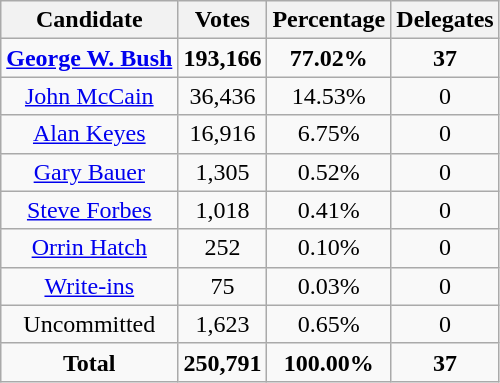<table class="wikitable" style="text-align:center;">
<tr>
<th>Candidate</th>
<th>Votes</th>
<th>Percentage</th>
<th>Delegates</th>
</tr>
<tr>
<td><strong><a href='#'>George W. Bush</a></strong></td>
<td><strong>193,166</strong></td>
<td><strong>77.02%</strong></td>
<td><strong>37</strong></td>
</tr>
<tr>
<td><a href='#'>John McCain</a></td>
<td>36,436</td>
<td>14.53%</td>
<td>0</td>
</tr>
<tr>
<td><a href='#'>Alan Keyes</a></td>
<td>16,916</td>
<td>6.75%</td>
<td>0</td>
</tr>
<tr>
<td><a href='#'>Gary Bauer</a></td>
<td>1,305</td>
<td>0.52%</td>
<td>0</td>
</tr>
<tr>
<td><a href='#'>Steve Forbes</a></td>
<td>1,018</td>
<td>0.41%</td>
<td>0</td>
</tr>
<tr>
<td><a href='#'>Orrin Hatch</a></td>
<td>252</td>
<td>0.10%</td>
<td>0</td>
</tr>
<tr>
<td><a href='#'>Write-ins</a></td>
<td>75</td>
<td>0.03%</td>
<td>0</td>
</tr>
<tr>
<td>Uncommitted</td>
<td>1,623</td>
<td>0.65%</td>
<td>0</td>
</tr>
<tr>
<td><strong>Total</strong></td>
<td><strong>250,791</strong></td>
<td><strong>100.00%</strong></td>
<td><strong>37</strong></td>
</tr>
</table>
